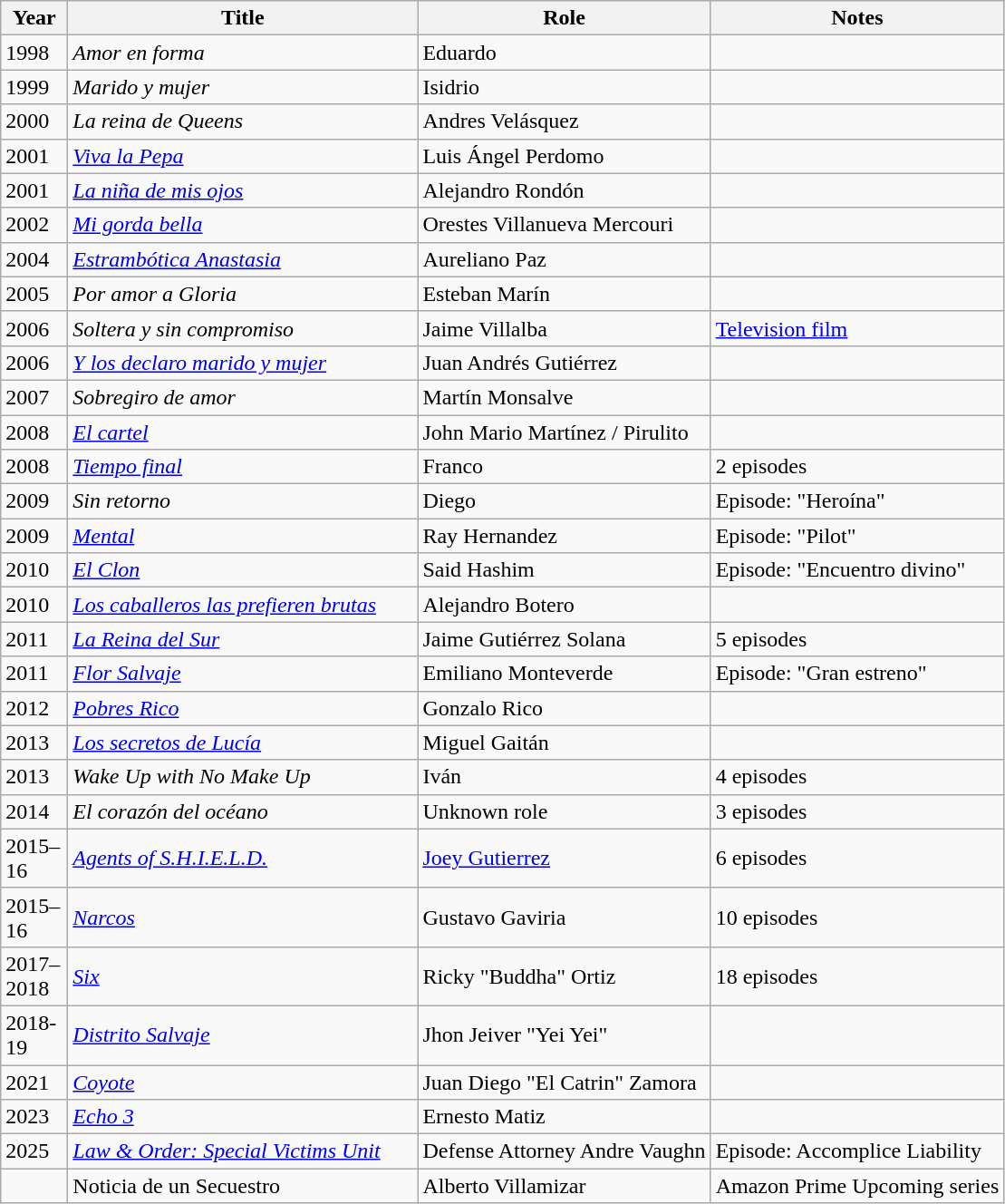<table class="wikitable sortable">
<tr>
<th width="42">Year</th>
<th width="250">Title</th>
<th>Role</th>
<th class="unsortable">Notes</th>
</tr>
<tr>
<td>1998</td>
<td><em>Amor en forma</em></td>
<td>Eduardo</td>
<td></td>
</tr>
<tr>
<td>1999</td>
<td><em>Marido y mujer</em></td>
<td>Isidrio</td>
<td></td>
</tr>
<tr>
<td>2000</td>
<td><em>La reina de Queens</em></td>
<td>Andres Velásquez</td>
<td></td>
</tr>
<tr>
<td>2001</td>
<td><em><a href='#'>Viva la Pepa</a></em></td>
<td>Luis Ángel Perdomo</td>
<td></td>
</tr>
<tr>
<td>2001</td>
<td><em><a href='#'>La niña de mis ojos</a></em></td>
<td>Alejandro Rondón</td>
<td></td>
</tr>
<tr>
<td>2002</td>
<td><em><a href='#'>Mi gorda bella</a></em></td>
<td>Orestes Villanueva Mercouri</td>
<td></td>
</tr>
<tr>
<td>2004</td>
<td><em><a href='#'>Estrambótica Anastasia</a></em></td>
<td>Aureliano Paz</td>
<td></td>
</tr>
<tr>
<td>2005</td>
<td><em>Por amor a Gloria</em></td>
<td>Esteban Marín</td>
<td></td>
</tr>
<tr>
<td>2006</td>
<td><em>Soltera y sin compromiso</em></td>
<td>Jaime Villalba</td>
<td><a href='#'>Television film</a></td>
</tr>
<tr>
<td>2006</td>
<td><em><a href='#'>Y los declaro marido y mujer</a></em></td>
<td>Juan Andrés Gutiérrez</td>
<td></td>
</tr>
<tr>
<td>2007</td>
<td><em>Sobregiro de amor</em></td>
<td>Martín Monsalve</td>
<td></td>
</tr>
<tr>
<td>2008</td>
<td><em><a href='#'>El cartel</a></em></td>
<td>John Mario Martínez / Pirulito</td>
<td></td>
</tr>
<tr>
<td>2008</td>
<td><em><a href='#'>Tiempo final</a></em></td>
<td>Franco</td>
<td>2 episodes</td>
</tr>
<tr>
<td>2009</td>
<td><em>Sin retorno</em></td>
<td>Diego</td>
<td>Episode: "Heroína"</td>
</tr>
<tr>
<td>2009</td>
<td><em><a href='#'>Mental</a></em></td>
<td>Ray Hernandez</td>
<td>Episode: "Pilot"</td>
</tr>
<tr>
<td>2010</td>
<td><em><a href='#'>El Clon</a></em></td>
<td>Said Hashim</td>
<td>Episode: "Encuentro divino"</td>
</tr>
<tr>
<td>2010</td>
<td><em><a href='#'>Los caballeros las prefieren brutas</a></em></td>
<td>Alejandro Botero</td>
<td></td>
</tr>
<tr>
<td>2011</td>
<td><em><a href='#'>La Reina del Sur</a></em></td>
<td>Jaime Gutiérrez Solana</td>
<td>5 episodes</td>
</tr>
<tr>
<td>2011</td>
<td><em><a href='#'>Flor Salvaje</a></em></td>
<td>Emiliano Monteverde</td>
<td>Episode: "Gran estreno"</td>
</tr>
<tr>
<td>2012</td>
<td><em><a href='#'>Pobres Rico</a></em></td>
<td>Gonzalo Rico</td>
<td></td>
</tr>
<tr>
<td>2013</td>
<td><em><a href='#'>Los secretos de Lucía</a></em></td>
<td>Miguel Gaitán</td>
<td></td>
</tr>
<tr>
<td>2013</td>
<td><em>Wake Up with No Make Up</em></td>
<td>Iván</td>
<td>4 episodes</td>
</tr>
<tr>
<td>2014</td>
<td><em>El corazón del océano</em></td>
<td>Unknown role</td>
<td>3 episodes</td>
</tr>
<tr>
<td>2015–16</td>
<td><em><a href='#'>Agents of S.H.I.E.L.D.</a></em></td>
<td><a href='#'>Joey Gutierrez</a></td>
<td>6 episodes</td>
</tr>
<tr>
<td>2015–16</td>
<td><em><a href='#'>Narcos</a></em></td>
<td>Gustavo Gaviria</td>
<td>10 episodes</td>
</tr>
<tr>
<td>2017–2018</td>
<td><em><a href='#'>Six</a></em></td>
<td>Ricky "Buddha" Ortiz</td>
<td>18 episodes</td>
</tr>
<tr>
<td>2018-19</td>
<td><em><a href='#'>Distrito Salvaje</a></em></td>
<td>Jhon Jeiver "Yei Yei"</td>
<td></td>
</tr>
<tr>
<td>2021</td>
<td><em><a href='#'>Coyote</a></em></td>
<td>Juan Diego "El Catrin" Zamora</td>
<td></td>
</tr>
<tr>
<td>2023</td>
<td><em><a href='#'>Echo 3</a></em></td>
<td>Ernesto Matiz</td>
<td></td>
</tr>
<tr>
<td>2025</td>
<td><em><a href='#'>Law & Order: Special Victims Unit</a></em></td>
<td>Defense Attorney Andre Vaughn</td>
<td>Episode: Accomplice Liability</td>
</tr>
<tr>
<td></td>
<td>Noticia de un Secuestro</td>
<td>Alberto Villamizar</td>
<td>Amazon Prime Upcoming series</td>
</tr>
</table>
